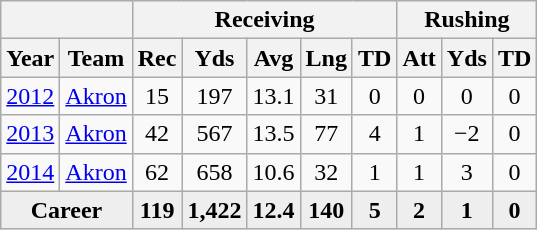<table class="wikitable" style="text-align:center;">
<tr>
<th colspan="2"></th>
<th colspan="5">Receiving</th>
<th colspan="3">Rushing</th>
</tr>
<tr>
<th>Year</th>
<th>Team</th>
<th>Rec</th>
<th>Yds</th>
<th>Avg</th>
<th>Lng</th>
<th>TD</th>
<th>Att</th>
<th>Yds</th>
<th>TD</th>
</tr>
<tr>
<td><a href='#'>2012</a></td>
<td><a href='#'>Akron</a></td>
<td>15</td>
<td>197</td>
<td>13.1</td>
<td>31</td>
<td>0</td>
<td>0</td>
<td>0</td>
<td>0</td>
</tr>
<tr>
<td><a href='#'>2013</a></td>
<td><a href='#'>Akron</a></td>
<td>42</td>
<td>567</td>
<td>13.5</td>
<td>77</td>
<td>4</td>
<td>1</td>
<td>−2</td>
<td>0</td>
</tr>
<tr>
<td><a href='#'>2014</a></td>
<td><a href='#'>Akron</a></td>
<td>62</td>
<td>658</td>
<td>10.6</td>
<td>32</td>
<td>1</td>
<td>1</td>
<td>3</td>
<td>0</td>
</tr>
<tr style="background:#eee; font-weight:bold; color:black;">
<td colspan=2>Career</td>
<td>119</td>
<td>1,422</td>
<td>12.4</td>
<td>140</td>
<td>5</td>
<td>2</td>
<td>1</td>
<td>0</td>
</tr>
</table>
